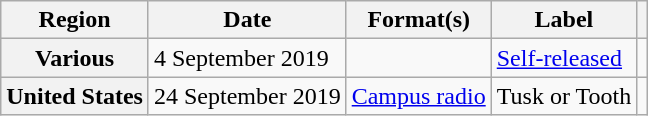<table class="wikitable plainrowheaders">
<tr>
<th scope="col">Region</th>
<th scope="col">Date</th>
<th scope="col">Format(s)</th>
<th scope="col">Label</th>
<th scope="col"></th>
</tr>
<tr>
<th scope="row">Various</th>
<td>4 September 2019</td>
<td></td>
<td><a href='#'>Self-released</a></td>
<td style="text-align:center;"></td>
</tr>
<tr>
<th scope="row">United States</th>
<td>24 September 2019</td>
<td><a href='#'>Campus radio</a></td>
<td>Tusk or Tooth</td>
<td style="text-align:center;"></td>
</tr>
</table>
